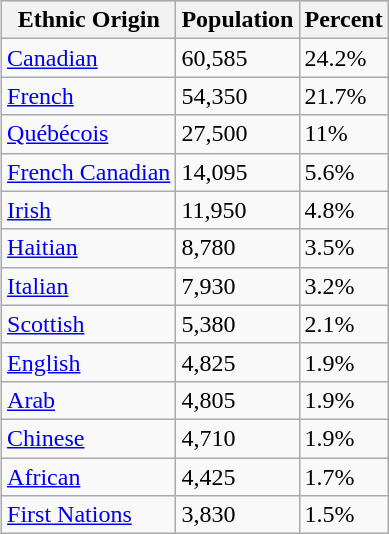<table class="wikitable" style="float:right;">
<tr style="background:#ccc;">
<th>Ethnic Origin</th>
<th>Population</th>
<th>Percent</th>
</tr>
<tr>
<td><a href='#'>Canadian</a></td>
<td>60,585</td>
<td>24.2%</td>
</tr>
<tr>
<td><a href='#'>French</a></td>
<td>54,350</td>
<td>21.7%</td>
</tr>
<tr>
<td><a href='#'>Québécois</a></td>
<td>27,500</td>
<td>11%</td>
</tr>
<tr>
<td><a href='#'>French Canadian</a></td>
<td>14,095</td>
<td>5.6%</td>
</tr>
<tr>
<td><a href='#'>Irish</a></td>
<td>11,950</td>
<td>4.8%</td>
</tr>
<tr>
<td><a href='#'>Haitian</a></td>
<td>8,780</td>
<td>3.5%</td>
</tr>
<tr>
<td><a href='#'>Italian</a></td>
<td>7,930</td>
<td>3.2%</td>
</tr>
<tr>
<td><a href='#'>Scottish</a></td>
<td>5,380</td>
<td>2.1%</td>
</tr>
<tr>
<td><a href='#'>English</a></td>
<td>4,825</td>
<td>1.9%</td>
</tr>
<tr>
<td><a href='#'>Arab</a></td>
<td>4,805</td>
<td>1.9%</td>
</tr>
<tr>
<td><a href='#'>Chinese</a></td>
<td>4,710</td>
<td>1.9%</td>
</tr>
<tr>
<td><a href='#'>African</a></td>
<td>4,425</td>
<td>1.7%</td>
</tr>
<tr>
<td><a href='#'>First Nations</a></td>
<td>3,830</td>
<td>1.5%</td>
</tr>
</table>
